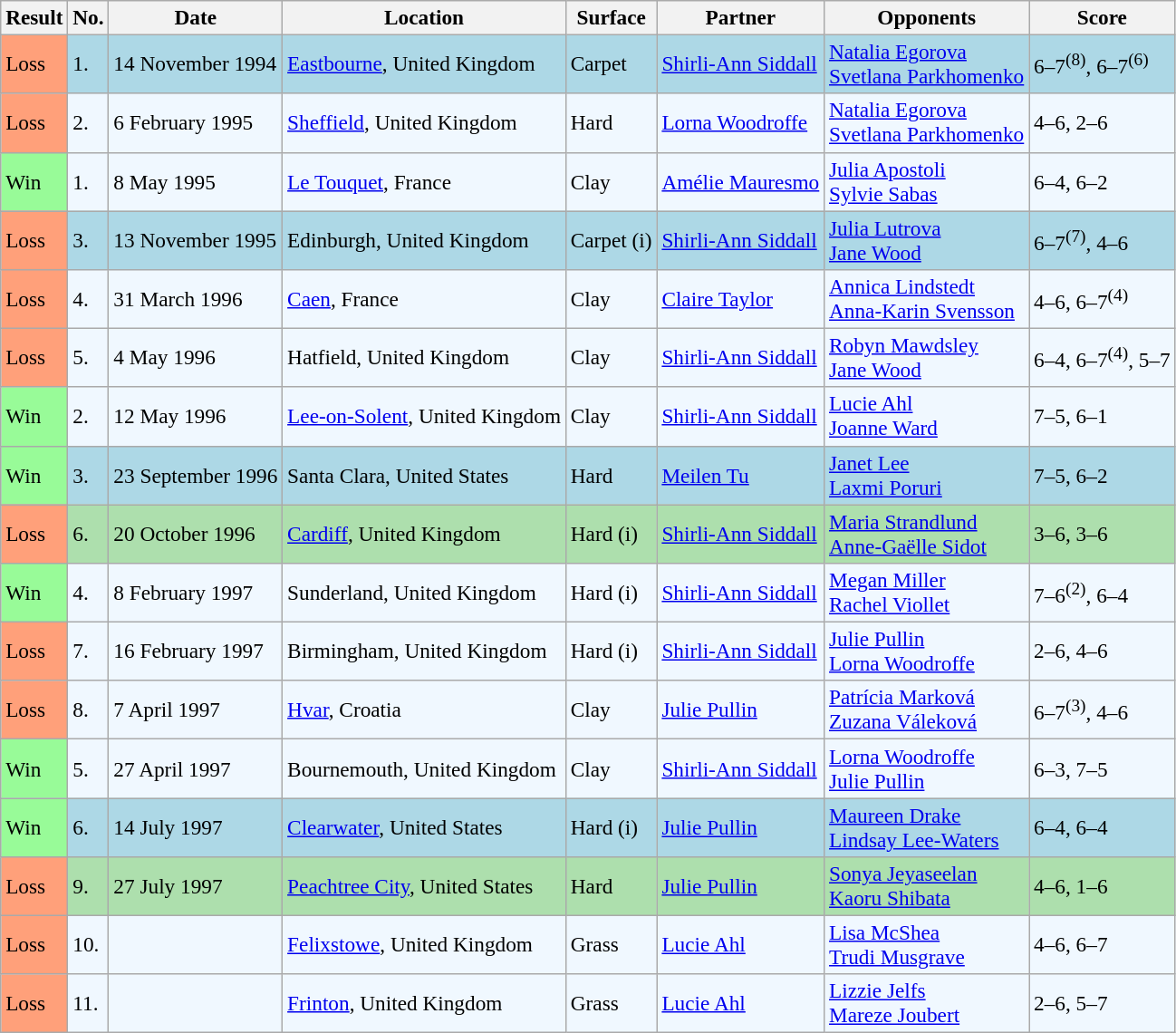<table class="sortable wikitable" style="font-size:97%;">
<tr>
<th>Result</th>
<th>No.</th>
<th>Date</th>
<th>Location</th>
<th>Surface</th>
<th>Partner</th>
<th>Opponents</th>
<th>Score</th>
</tr>
<tr style="background:lightblue;">
<td style="background:#ffa07a;">Loss</td>
<td>1.</td>
<td>14 November 1994</td>
<td><a href='#'>Eastbourne</a>, United Kingdom</td>
<td>Carpet</td>
<td> <a href='#'>Shirli-Ann Siddall</a></td>
<td> <a href='#'>Natalia Egorova</a> <br>  <a href='#'>Svetlana Parkhomenko</a></td>
<td>6–7<sup>(8)</sup>, 6–7<sup>(6)</sup></td>
</tr>
<tr style="background:#f0f8ff;">
<td style="background:#ffa07a;">Loss</td>
<td>2.</td>
<td>6 February 1995</td>
<td><a href='#'>Sheffield</a>, United Kingdom</td>
<td>Hard</td>
<td> <a href='#'>Lorna Woodroffe</a></td>
<td> <a href='#'>Natalia Egorova</a> <br>  <a href='#'>Svetlana Parkhomenko</a></td>
<td>4–6, 2–6</td>
</tr>
<tr style="background:#f0f8ff;">
<td style="background:#98fb98;">Win</td>
<td>1.</td>
<td>8 May 1995</td>
<td><a href='#'>Le Touquet</a>, France</td>
<td>Clay</td>
<td> <a href='#'>Amélie Mauresmo</a></td>
<td> <a href='#'>Julia Apostoli</a> <br>  <a href='#'>Sylvie Sabas</a></td>
<td>6–4, 6–2</td>
</tr>
<tr style="background:lightblue;">
<td style="background:#ffa07a;">Loss</td>
<td>3.</td>
<td>13 November 1995</td>
<td>Edinburgh, United Kingdom</td>
<td>Carpet (i)</td>
<td> <a href='#'>Shirli-Ann Siddall</a></td>
<td> <a href='#'>Julia Lutrova</a> <br>  <a href='#'>Jane Wood</a></td>
<td>6–7<sup>(7)</sup>, 4–6</td>
</tr>
<tr style="background:#f0f8ff;">
<td style="background:#ffa07a;">Loss</td>
<td>4.</td>
<td>31 March 1996</td>
<td><a href='#'>Caen</a>, France</td>
<td>Clay</td>
<td> <a href='#'>Claire Taylor</a></td>
<td> <a href='#'>Annica Lindstedt</a> <br>  <a href='#'>Anna-Karin Svensson</a></td>
<td>4–6, 6–7<sup>(4)</sup></td>
</tr>
<tr style="background:#f0f8ff;">
<td style="background:#ffa07a;">Loss</td>
<td>5.</td>
<td>4 May 1996</td>
<td>Hatfield, United Kingdom</td>
<td>Clay</td>
<td> <a href='#'>Shirli-Ann Siddall</a></td>
<td> <a href='#'>Robyn Mawdsley</a> <br>  <a href='#'>Jane Wood</a></td>
<td>6–4, 6–7<sup>(4)</sup>, 5–7</td>
</tr>
<tr style="background:#f0f8ff;">
<td style="background:#98fb98;">Win</td>
<td>2.</td>
<td>12 May 1996</td>
<td><a href='#'>Lee-on-Solent</a>, United Kingdom</td>
<td>Clay</td>
<td> <a href='#'>Shirli-Ann Siddall</a></td>
<td> <a href='#'>Lucie Ahl</a> <br>  <a href='#'>Joanne Ward</a></td>
<td>7–5, 6–1</td>
</tr>
<tr style="background:lightblue;">
<td style="background:#98fb98;">Win</td>
<td>3.</td>
<td>23 September 1996</td>
<td>Santa Clara, United States</td>
<td>Hard</td>
<td> <a href='#'>Meilen Tu</a></td>
<td> <a href='#'>Janet Lee</a> <br>  <a href='#'>Laxmi Poruri</a></td>
<td>7–5, 6–2</td>
</tr>
<tr style="background:#addfad;">
<td style="background:#ffa07a;">Loss</td>
<td>6.</td>
<td>20 October 1996</td>
<td><a href='#'>Cardiff</a>, United Kingdom</td>
<td>Hard (i)</td>
<td> <a href='#'>Shirli-Ann Siddall</a></td>
<td> <a href='#'>Maria Strandlund</a> <br>  <a href='#'>Anne-Gaëlle Sidot</a></td>
<td>3–6, 3–6</td>
</tr>
<tr style="background:#f0f8ff;">
<td style="background:#98fb98;">Win</td>
<td>4.</td>
<td>8 February 1997</td>
<td>Sunderland, United Kingdom</td>
<td>Hard (i)</td>
<td> <a href='#'>Shirli-Ann Siddall</a></td>
<td> <a href='#'>Megan Miller</a> <br>  <a href='#'>Rachel Viollet</a></td>
<td>7–6<sup>(2)</sup>, 6–4</td>
</tr>
<tr style="background:#f0f8ff;">
<td style="background:#ffa07a;">Loss</td>
<td>7.</td>
<td>16 February 1997</td>
<td>Birmingham, United Kingdom</td>
<td>Hard (i)</td>
<td> <a href='#'>Shirli-Ann Siddall</a></td>
<td> <a href='#'>Julie Pullin</a> <br>  <a href='#'>Lorna Woodroffe</a></td>
<td>2–6, 4–6</td>
</tr>
<tr style="background:#f0f8ff;">
<td style="background:#ffa07a;">Loss</td>
<td>8.</td>
<td>7 April 1997</td>
<td><a href='#'>Hvar</a>, Croatia</td>
<td>Clay</td>
<td> <a href='#'>Julie Pullin</a></td>
<td> <a href='#'>Patrícia Marková</a> <br>  <a href='#'>Zuzana Váleková</a></td>
<td>6–7<sup>(3)</sup>, 4–6</td>
</tr>
<tr style="background:#f0f8ff;">
<td style="background:#98fb98;">Win</td>
<td>5.</td>
<td>27 April 1997</td>
<td>Bournemouth, United Kingdom</td>
<td>Clay</td>
<td> <a href='#'>Shirli-Ann Siddall</a></td>
<td> <a href='#'>Lorna Woodroffe</a> <br>  <a href='#'>Julie Pullin</a></td>
<td>6–3, 7–5</td>
</tr>
<tr style="background:lightblue;">
<td style="background:#98fb98;">Win</td>
<td>6.</td>
<td>14 July 1997</td>
<td><a href='#'>Clearwater</a>, United States</td>
<td>Hard (i)</td>
<td> <a href='#'>Julie Pullin</a></td>
<td> <a href='#'>Maureen Drake</a> <br>  <a href='#'>Lindsay Lee-Waters</a></td>
<td>6–4, 6–4</td>
</tr>
<tr style="background:#addfad;">
<td style="background:#ffa07a;">Loss</td>
<td>9.</td>
<td>27 July 1997</td>
<td><a href='#'>Peachtree City</a>, United States</td>
<td>Hard</td>
<td> <a href='#'>Julie Pullin</a></td>
<td> <a href='#'>Sonya Jeyaseelan</a> <br>  <a href='#'>Kaoru Shibata</a></td>
<td>4–6, 1–6</td>
</tr>
<tr bgcolor=f0f8ff>
<td style="background:#ffa07a;">Loss</td>
<td>10.</td>
<td></td>
<td><a href='#'>Felixstowe</a>, United Kingdom</td>
<td>Grass</td>
<td> <a href='#'>Lucie Ahl</a></td>
<td> <a href='#'>Lisa McShea</a><br> <a href='#'>Trudi Musgrave</a></td>
<td>4–6, 6–7</td>
</tr>
<tr bgcolor=f0f8ff>
<td style="background:#ffa07a;">Loss</td>
<td>11.</td>
<td></td>
<td><a href='#'>Frinton</a>, United Kingdom</td>
<td>Grass</td>
<td> <a href='#'>Lucie Ahl</a></td>
<td> <a href='#'>Lizzie Jelfs</a><br> <a href='#'>Mareze Joubert</a></td>
<td>2–6, 5–7</td>
</tr>
</table>
